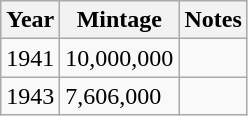<table class="wikitable">
<tr>
<th scope="col">Year</th>
<th scope="col">Mintage</th>
<th scope="col">Notes</th>
</tr>
<tr>
<td>1941</td>
<td>10,000,000</td>
<td></td>
</tr>
<tr>
<td>1943</td>
<td>7,606,000</td>
<td></td>
</tr>
</table>
